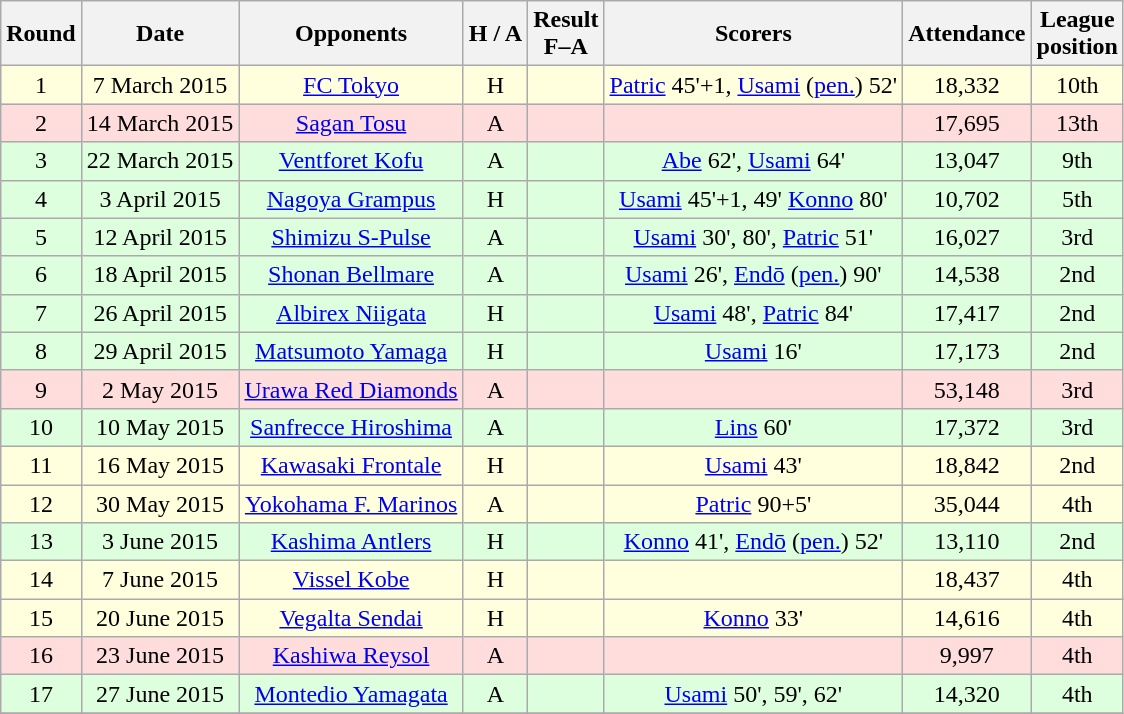<table class="wikitable" style="text-align:center">
<tr>
<th>Round</th>
<th>Date</th>
<th>Opponents</th>
<th>H / A</th>
<th>Result<br>F–A</th>
<th>Scorers</th>
<th>Attendance</th>
<th>League<br>position</th>
</tr>
<tr bgcolor="#ffffdd">
<td>1</td>
<td>7 March 2015</td>
<td><a href='#'>FC Tokyo</a></td>
<td>H</td>
<td></td>
<td><a href='#'>Patric</a> 45'+1, <a href='#'>Usami</a> (<a href='#'>pen.</a>) 52'</td>
<td>18,332</td>
<td>10th</td>
</tr>
<tr bgcolor="#ffdddd">
<td>2</td>
<td>14 March 2015</td>
<td><a href='#'>Sagan Tosu</a></td>
<td>A</td>
<td></td>
<td></td>
<td>17,695</td>
<td>13th</td>
</tr>
<tr bgcolor="#ddffdd">
<td>3</td>
<td>22 March 2015</td>
<td><a href='#'>Ventforet Kofu</a></td>
<td>A</td>
<td></td>
<td><a href='#'>Abe</a> 62', <a href='#'>Usami</a> 64'</td>
<td>13,047</td>
<td>9th</td>
</tr>
<tr bgcolor="#ddffdd">
<td>4</td>
<td>3 April 2015</td>
<td><a href='#'>Nagoya Grampus</a></td>
<td>H</td>
<td></td>
<td><a href='#'>Usami</a> 45'+1, 49' <a href='#'>Konno</a> 80'</td>
<td>10,702</td>
<td>5th</td>
</tr>
<tr bgcolor="#ddffdd">
<td>5</td>
<td>12 April 2015</td>
<td><a href='#'>Shimizu S-Pulse</a></td>
<td>A</td>
<td></td>
<td><a href='#'>Usami</a> 30', 80', <a href='#'>Patric</a> 51'</td>
<td>16,027</td>
<td>3rd</td>
</tr>
<tr bgcolor="#ddffdd">
<td>6</td>
<td>18 April 2015</td>
<td><a href='#'>Shonan Bellmare</a></td>
<td>A</td>
<td></td>
<td><a href='#'>Usami</a> 26', <a href='#'>Endō</a> (<a href='#'>pen.</a>) 90'</td>
<td>14,538</td>
<td>2nd</td>
</tr>
<tr bgcolor="#ddffdd">
<td>7</td>
<td>26 April 2015</td>
<td><a href='#'>Albirex Niigata</a></td>
<td>H</td>
<td></td>
<td><a href='#'>Usami</a>  48', <a href='#'>Patric</a> 84'</td>
<td>17,417</td>
<td>2nd</td>
</tr>
<tr bgcolor="#ddffdd">
<td>8</td>
<td>29 April 2015</td>
<td><a href='#'>Matsumoto Yamaga</a></td>
<td>H</td>
<td></td>
<td><a href='#'>Usami</a>  16'</td>
<td>17,173</td>
<td>2nd</td>
</tr>
<tr bgcolor="#ffdddd">
<td>9</td>
<td>2 May 2015</td>
<td><a href='#'>Urawa Red Diamonds</a></td>
<td>A</td>
<td></td>
<td></td>
<td>53,148</td>
<td>3rd</td>
</tr>
<tr bgcolor="#ddffdd">
<td>10</td>
<td>10 May 2015</td>
<td><a href='#'>Sanfrecce Hiroshima</a></td>
<td>A</td>
<td></td>
<td><a href='#'>Lins</a> 60'</td>
<td>17,372</td>
<td>3rd</td>
</tr>
<tr bgcolor="#ffffdd">
<td>11</td>
<td>16 May 2015</td>
<td><a href='#'>Kawasaki Frontale</a></td>
<td>H</td>
<td></td>
<td><a href='#'>Usami</a> 43'</td>
<td>18,842</td>
<td>2nd</td>
</tr>
<tr bgcolor="#ffffdd">
<td>12</td>
<td>30 May 2015</td>
<td><a href='#'>Yokohama F. Marinos</a></td>
<td>A</td>
<td></td>
<td><a href='#'>Patric</a> 90+5'</td>
<td>35,044</td>
<td>4th</td>
</tr>
<tr bgcolor="#ddffdd">
<td>13</td>
<td>3 June 2015</td>
<td><a href='#'>Kashima Antlers</a></td>
<td>H</td>
<td></td>
<td><a href='#'>Konno</a> 41', <a href='#'>Endō</a> (<a href='#'>pen.</a>) 52'</td>
<td>13,110</td>
<td>2nd</td>
</tr>
<tr bgcolor="#ffffdd">
<td>14</td>
<td>7 June 2015</td>
<td><a href='#'>Vissel Kobe</a></td>
<td>H</td>
<td></td>
<td></td>
<td>18,437</td>
<td>4th</td>
</tr>
<tr bgcolor="#ffffdd">
<td>15</td>
<td>20 June 2015</td>
<td><a href='#'>Vegalta Sendai</a></td>
<td>H</td>
<td></td>
<td><a href='#'>Konno</a> 33'</td>
<td>14,616</td>
<td>4th</td>
</tr>
<tr bgcolor="#ffdddd">
<td>16</td>
<td>23 June 2015</td>
<td><a href='#'>Kashiwa Reysol</a></td>
<td>A</td>
<td></td>
<td></td>
<td>9,997</td>
<td>4th</td>
</tr>
<tr bgcolor="#ddffdd">
<td>17</td>
<td>27 June 2015</td>
<td><a href='#'>Montedio Yamagata</a></td>
<td>A</td>
<td></td>
<td><a href='#'>Usami</a> 50', 59', 62'</td>
<td>14,320</td>
<td>4th</td>
</tr>
<tr>
</tr>
</table>
